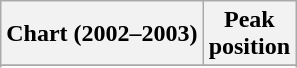<table class="wikitable sortable plainrowheaders" style="text-align:center">
<tr>
<th scope="col">Chart (2002–2003)</th>
<th scope="col">Peak<br>position</th>
</tr>
<tr>
</tr>
<tr>
</tr>
</table>
